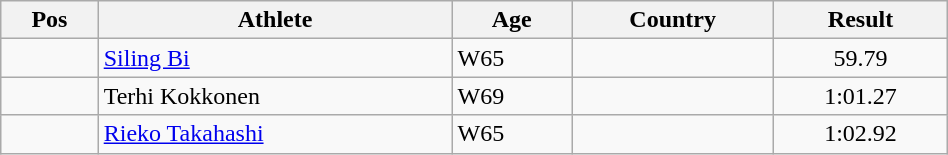<table class="wikitable"  style="text-align:center; width:50%;">
<tr>
<th>Pos</th>
<th>Athlete</th>
<th>Age</th>
<th>Country</th>
<th>Result</th>
</tr>
<tr>
<td align=center></td>
<td align=left><a href='#'>Siling Bi</a></td>
<td align=left>W65</td>
<td align=left></td>
<td>59.79</td>
</tr>
<tr>
<td align=center></td>
<td align=left>Terhi Kokkonen</td>
<td align=left>W69</td>
<td align=left></td>
<td>1:01.27</td>
</tr>
<tr>
<td align=center></td>
<td align=left><a href='#'>Rieko Takahashi</a></td>
<td align=left>W65</td>
<td align=left></td>
<td>1:02.92</td>
</tr>
</table>
